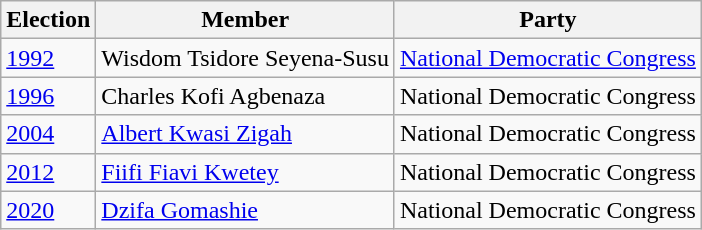<table class="wikitable">
<tr>
<th>Election</th>
<th>Member</th>
<th>Party</th>
</tr>
<tr>
<td><a href='#'>1992</a></td>
<td>Wisdom Tsidore Seyena-Susu</td>
<td><a href='#'>National Democratic Congress</a></td>
</tr>
<tr>
<td><a href='#'>1996</a></td>
<td>Charles Kofi Agbenaza</td>
<td>National Democratic Congress</td>
</tr>
<tr>
<td><a href='#'>2004</a></td>
<td><a href='#'>Albert Kwasi Zigah</a></td>
<td>National Democratic Congress</td>
</tr>
<tr>
<td><a href='#'>2012</a></td>
<td><a href='#'>Fiifi Fiavi Kwetey</a></td>
<td>National Democratic Congress</td>
</tr>
<tr>
<td><a href='#'>2020</a></td>
<td><a href='#'>Dzifa Gomashie</a></td>
<td>National Democratic Congress</td>
</tr>
</table>
